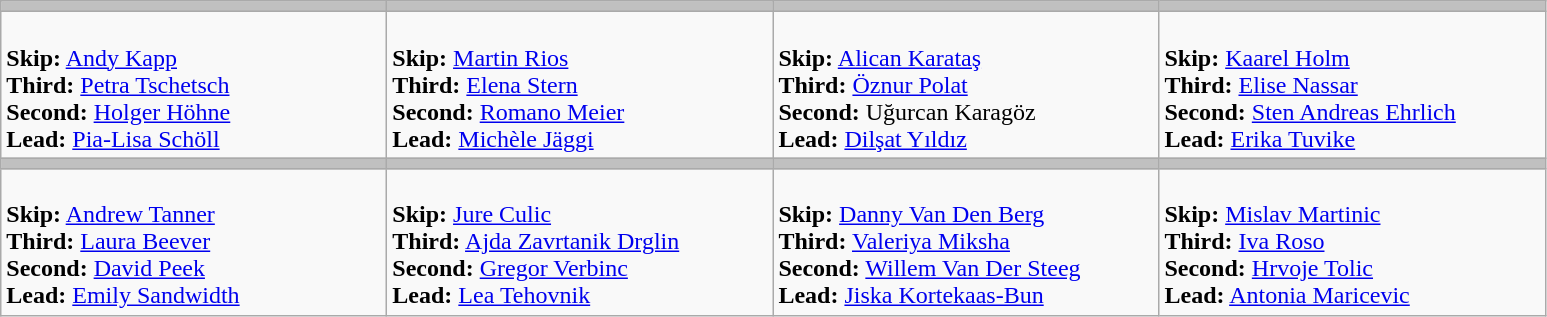<table class="wikitable">
<tr>
<th style="background: #C0C0C0;" width=250></th>
<th style="background: #C0C0C0;" width=250></th>
<th style="background: #C0C0C0;" width=250></th>
<th style="background: #C0C0C0;" width=250></th>
</tr>
<tr>
<td><br><strong>Skip:</strong> <a href='#'>Andy Kapp</a><br>
<strong>Third:</strong> <a href='#'>Petra Tschetsch</a><br>
<strong>Second:</strong> <a href='#'>Holger Höhne</a><br>
<strong>Lead:</strong> <a href='#'>Pia-Lisa Schöll</a></td>
<td><br><strong>Skip:</strong> <a href='#'>Martin Rios</a><br>
<strong>Third:</strong> <a href='#'>Elena Stern</a><br>
<strong>Second:</strong> <a href='#'>Romano Meier</a><br>
<strong>Lead:</strong> <a href='#'>Michèle Jäggi</a></td>
<td><br><strong>Skip:</strong> <a href='#'>Alican Karataş</a><br>
<strong>Third:</strong> <a href='#'>Öznur Polat</a><br>
<strong>Second:</strong> Uğurcan Karagöz<br>
<strong>Lead:</strong> <a href='#'>Dilşat Yıldız</a></td>
<td><br><strong>Skip:</strong> <a href='#'>Kaarel Holm</a><br>
<strong>Third:</strong> <a href='#'>Elise Nassar</a><br>
<strong>Second:</strong> <a href='#'>Sten Andreas Ehrlich</a><br>
<strong>Lead:</strong> <a href='#'>Erika Tuvike</a></td>
</tr>
<tr>
<th style="background: #C0C0C0;" width=250></th>
<th style="background: #C0C0C0;" width=250></th>
<th style="background: #C0C0C0;" width=250></th>
<th style="background: #C0C0C0;" width=250></th>
</tr>
<tr>
<td><br><strong>Skip:</strong> <a href='#'>Andrew Tanner</a><br>
<strong>Third:</strong> <a href='#'>Laura Beever</a><br>
<strong>Second:</strong> <a href='#'>David Peek</a><br>
<strong>Lead:</strong> <a href='#'>Emily Sandwidth</a></td>
<td><br><strong>Skip:</strong> <a href='#'>Jure Culic</a><br>
<strong>Third:</strong> <a href='#'>Ajda Zavrtanik Drglin</a><br>
<strong>Second:</strong> <a href='#'>Gregor Verbinc</a><br>
<strong>Lead:</strong> <a href='#'>Lea Tehovnik</a></td>
<td><br><strong>Skip:</strong> <a href='#'>Danny Van Den Berg</a><br>
<strong>Third:</strong> <a href='#'>Valeriya Miksha</a><br>
<strong>Second:</strong> <a href='#'>Willem Van Der Steeg</a><br>
<strong>Lead:</strong> <a href='#'>Jiska Kortekaas-Bun</a></td>
<td><br><strong>Skip:</strong> <a href='#'>Mislav Martinic</a><br>
<strong>Third:</strong> <a href='#'>Iva Roso</a><br>
<strong>Second:</strong> <a href='#'>Hrvoje Tolic</a><br>
<strong>Lead:</strong> <a href='#'>Antonia Maricevic</a></td>
</tr>
</table>
